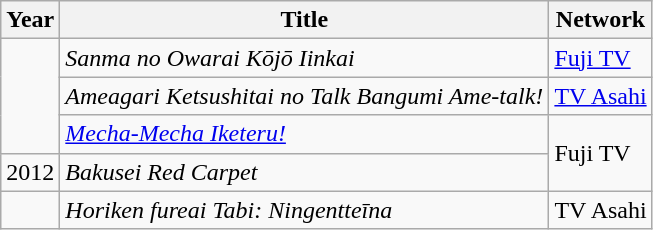<table class="wikitable">
<tr>
<th>Year</th>
<th>Title</th>
<th>Network</th>
</tr>
<tr>
<td rowspan="3"></td>
<td><em>Sanma no Owarai Kōjō Iinkai</em></td>
<td><a href='#'>Fuji TV</a></td>
</tr>
<tr>
<td><em>Ameagari Ketsushitai no Talk Bangumi Ame-talk!</em></td>
<td><a href='#'>TV Asahi</a></td>
</tr>
<tr>
<td><em><a href='#'>Mecha-Mecha Iketeru!</a></em></td>
<td rowspan="2">Fuji TV</td>
</tr>
<tr>
<td>2012</td>
<td><em>Bakusei Red Carpet</em></td>
</tr>
<tr>
<td></td>
<td><em>Horiken fureai Tabi: Ningentteīna</em></td>
<td>TV Asahi</td>
</tr>
</table>
